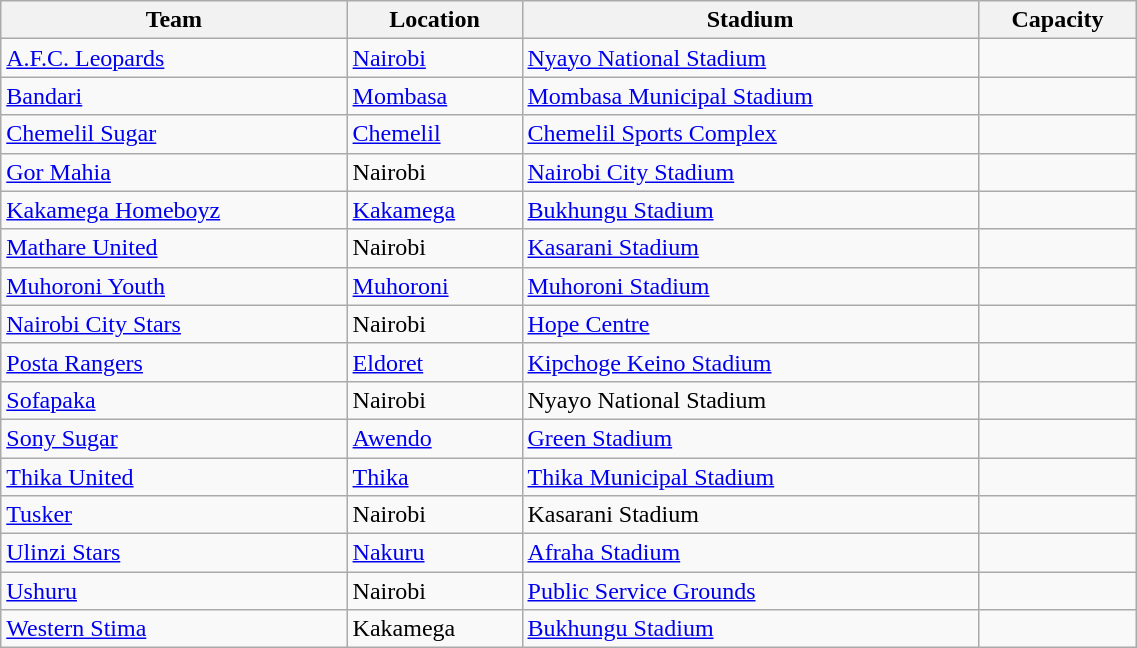<table class="wikitable sortable" style="text-align: left; width: 60%;">
<tr>
<th>Team</th>
<th>Location</th>
<th>Stadium</th>
<th>Capacity</th>
</tr>
<tr>
<td><a href='#'>A.F.C. Leopards</a></td>
<td><a href='#'>Nairobi</a></td>
<td><a href='#'>Nyayo National Stadium</a></td>
<td align="center"></td>
</tr>
<tr>
<td><a href='#'>Bandari</a></td>
<td><a href='#'>Mombasa</a></td>
<td><a href='#'>Mombasa Municipal Stadium</a></td>
<td align="center"></td>
</tr>
<tr>
<td><a href='#'>Chemelil Sugar</a></td>
<td><a href='#'>Chemelil</a></td>
<td><a href='#'>Chemelil Sports Complex</a></td>
<td align="center"></td>
</tr>
<tr>
<td><a href='#'>Gor Mahia</a></td>
<td>Nairobi</td>
<td><a href='#'>Nairobi City Stadium</a></td>
<td align="center"></td>
</tr>
<tr>
<td><a href='#'>Kakamega Homeboyz</a></td>
<td><a href='#'>Kakamega</a></td>
<td><a href='#'>Bukhungu Stadium</a></td>
<td align="center"></td>
</tr>
<tr>
<td><a href='#'>Mathare United</a></td>
<td>Nairobi</td>
<td><a href='#'>Kasarani Stadium</a></td>
<td align="center"></td>
</tr>
<tr>
<td><a href='#'>Muhoroni Youth</a></td>
<td><a href='#'>Muhoroni</a></td>
<td><a href='#'>Muhoroni Stadium</a></td>
<td align="center"></td>
</tr>
<tr>
<td><a href='#'>Nairobi City Stars</a></td>
<td>Nairobi</td>
<td><a href='#'>Hope Centre</a></td>
<td align="center"></td>
</tr>
<tr>
<td><a href='#'>Posta Rangers</a></td>
<td><a href='#'>Eldoret</a></td>
<td><a href='#'>Kipchoge Keino Stadium</a></td>
<td align="center"></td>
</tr>
<tr>
<td><a href='#'>Sofapaka</a></td>
<td>Nairobi</td>
<td>Nyayo National Stadium</td>
<td align="center"></td>
</tr>
<tr>
<td><a href='#'>Sony Sugar</a></td>
<td><a href='#'>Awendo</a></td>
<td><a href='#'>Green Stadium</a></td>
<td align="center"></td>
</tr>
<tr>
<td><a href='#'>Thika United</a></td>
<td><a href='#'>Thika</a></td>
<td><a href='#'>Thika Municipal Stadium</a></td>
<td align="center"></td>
</tr>
<tr>
<td><a href='#'>Tusker</a></td>
<td>Nairobi</td>
<td>Kasarani Stadium</td>
<td align="center"></td>
</tr>
<tr>
<td><a href='#'>Ulinzi Stars</a></td>
<td><a href='#'>Nakuru</a></td>
<td><a href='#'>Afraha Stadium</a></td>
<td align="center"></td>
</tr>
<tr>
<td><a href='#'>Ushuru</a></td>
<td>Nairobi</td>
<td><a href='#'>Public Service Grounds</a></td>
<td align="center"></td>
</tr>
<tr>
<td><a href='#'>Western Stima</a></td>
<td>Kakamega</td>
<td><a href='#'>Bukhungu Stadium</a></td>
<td align="center"></td>
</tr>
</table>
